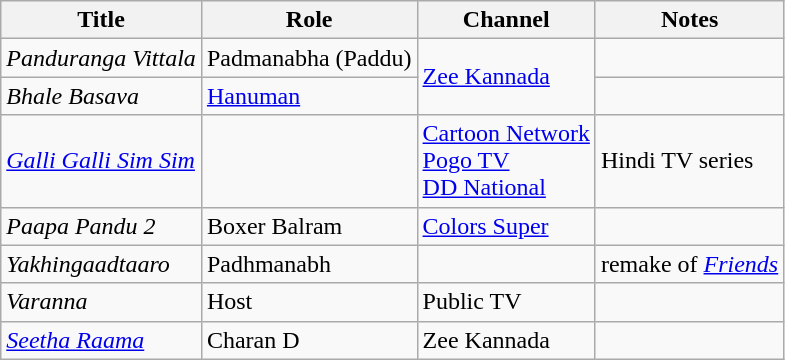<table class="wikitable sortable">
<tr>
<th>Title</th>
<th>Role</th>
<th>Channel</th>
<th>Notes</th>
</tr>
<tr>
<td><em>Panduranga Vittala</em></td>
<td>Padmanabha (Paddu)</td>
<td rowspan="2"><a href='#'>Zee Kannada</a></td>
<td></td>
</tr>
<tr>
<td><em>Bhale Basava</em></td>
<td><a href='#'>Hanuman</a></td>
</tr>
<tr>
<td><em><a href='#'>Galli Galli Sim Sim</a></em></td>
<td></td>
<td><a href='#'>Cartoon Network</a><br><a href='#'>Pogo TV</a><br><a href='#'>DD National</a></td>
<td>Hindi TV series</td>
</tr>
<tr>
<td><em>Paapa Pandu 2</em></td>
<td>Boxer Balram</td>
<td><a href='#'>Colors Super</a></td>
</tr>
<tr>
<td><em>Yakhingaadtaaro</em></td>
<td>Padhmanabh</td>
<td></td>
<td>remake of <em><a href='#'>Friends</a></em></td>
</tr>
<tr>
<td><em>Varanna</em></td>
<td>Host</td>
<td>Public TV</td>
<td></td>
</tr>
<tr>
<td><em><a href='#'>Seetha Raama</a></em></td>
<td>Charan D</td>
<td>Zee Kannada</td>
<td></td>
</tr>
</table>
